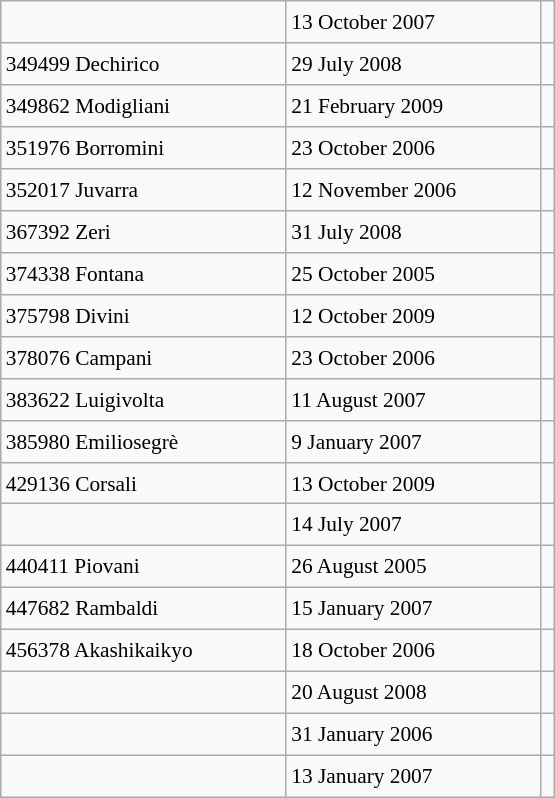<table class="wikitable" style="font-size: 89%; float: left; width: 26em; margin-right: 1em; height: 532px">
<tr>
<td></td>
<td>13 October 2007</td>
<td></td>
</tr>
<tr>
<td>349499 Dechirico</td>
<td>29 July 2008</td>
<td></td>
</tr>
<tr>
<td>349862 Modigliani</td>
<td>21 February 2009</td>
<td></td>
</tr>
<tr>
<td>351976 Borromini</td>
<td>23 October 2006</td>
<td></td>
</tr>
<tr>
<td>352017 Juvarra</td>
<td>12 November 2006</td>
<td></td>
</tr>
<tr>
<td>367392 Zeri</td>
<td>31 July 2008</td>
<td></td>
</tr>
<tr>
<td>374338 Fontana</td>
<td>25 October 2005</td>
<td></td>
</tr>
<tr>
<td>375798 Divini</td>
<td>12 October 2009</td>
<td></td>
</tr>
<tr>
<td>378076 Campani</td>
<td>23 October 2006</td>
<td></td>
</tr>
<tr>
<td>383622 Luigivolta</td>
<td>11 August 2007</td>
<td></td>
</tr>
<tr>
<td>385980 Emiliosegrè</td>
<td>9 January 2007</td>
<td></td>
</tr>
<tr>
<td>429136 Corsali</td>
<td>13 October 2009</td>
<td></td>
</tr>
<tr>
<td></td>
<td>14 July 2007</td>
<td></td>
</tr>
<tr>
<td>440411 Piovani</td>
<td>26 August 2005</td>
<td></td>
</tr>
<tr>
<td>447682 Rambaldi</td>
<td>15 January 2007</td>
<td></td>
</tr>
<tr>
<td>456378 Akashikaikyo</td>
<td>18 October 2006</td>
<td></td>
</tr>
<tr>
<td></td>
<td>20 August 2008</td>
<td></td>
</tr>
<tr>
<td></td>
<td>31 January 2006</td>
<td></td>
</tr>
<tr>
<td></td>
<td>13 January 2007</td>
<td></td>
</tr>
</table>
